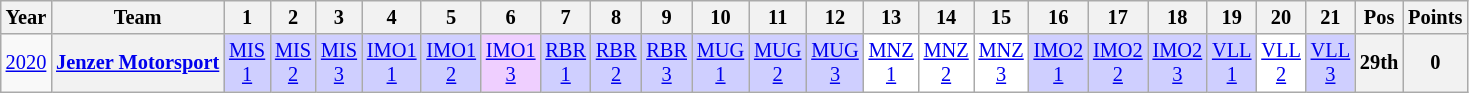<table class="wikitable" style="text-align:center; font-size:85%">
<tr>
<th>Year</th>
<th>Team</th>
<th>1</th>
<th>2</th>
<th>3</th>
<th>4</th>
<th>5</th>
<th>6</th>
<th>7</th>
<th>8</th>
<th>9</th>
<th>10</th>
<th>11</th>
<th>12</th>
<th>13</th>
<th>14</th>
<th>15</th>
<th>16</th>
<th>17</th>
<th>18</th>
<th>19</th>
<th>20</th>
<th>21</th>
<th>Pos</th>
<th>Points</th>
</tr>
<tr>
<td><a href='#'>2020</a></td>
<th nowrap><a href='#'>Jenzer Motorsport</a></th>
<td style="background:#CFCFFF;"><a href='#'>MIS<br>1</a><br></td>
<td style="background:#CFCFFF;"><a href='#'>MIS<br>2</a><br></td>
<td style="background:#CFCFFF;"><a href='#'>MIS<br>3</a><br></td>
<td style="background:#CFCFFF;"><a href='#'>IMO1<br>1</a><br></td>
<td style="background:#CFCFFF;"><a href='#'>IMO1<br>2</a><br></td>
<td style="background:#EFCFFF;"><a href='#'>IMO1<br>3</a><br></td>
<td style="background:#CFCFFF;"><a href='#'>RBR<br>1</a><br></td>
<td style="background:#CFCFFF;"><a href='#'>RBR<br>2</a><br></td>
<td style="background:#CFCFFF;"><a href='#'>RBR<br>3</a><br></td>
<td style="background:#CFCFFF;"><a href='#'>MUG<br>1</a><br></td>
<td style="background:#CFCFFF;"><a href='#'>MUG<br>2</a><br></td>
<td style="background:#CFCFFF;"><a href='#'>MUG<br>3</a><br></td>
<td style="background:#FFFFFF;"><a href='#'>MNZ<br>1</a><br></td>
<td style="background:#FFFFFF;"><a href='#'>MNZ<br>2</a><br></td>
<td style="background:#FFFFFF;"><a href='#'>MNZ<br>3</a><br></td>
<td style="background:#CFCFFF;"><a href='#'>IMO2<br>1</a><br></td>
<td style="background:#CFCFFF;"><a href='#'>IMO2<br>2</a><br></td>
<td style="background:#CFCFFF;"><a href='#'>IMO2<br>3</a><br></td>
<td style="background:#CFCFFF;"><a href='#'>VLL<br>1</a><br></td>
<td style="background:#FFFFFF;"><a href='#'>VLL<br>2</a><br></td>
<td style="background:#CFCFFF;"><a href='#'>VLL<br>3</a><br></td>
<th>29th</th>
<th>0</th>
</tr>
</table>
